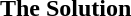<table>
<tr>
<th></th>
<th>The Solution</th>
</tr>
<tr>
<td style="padding-right:2em;"></td>
<td></td>
</tr>
</table>
